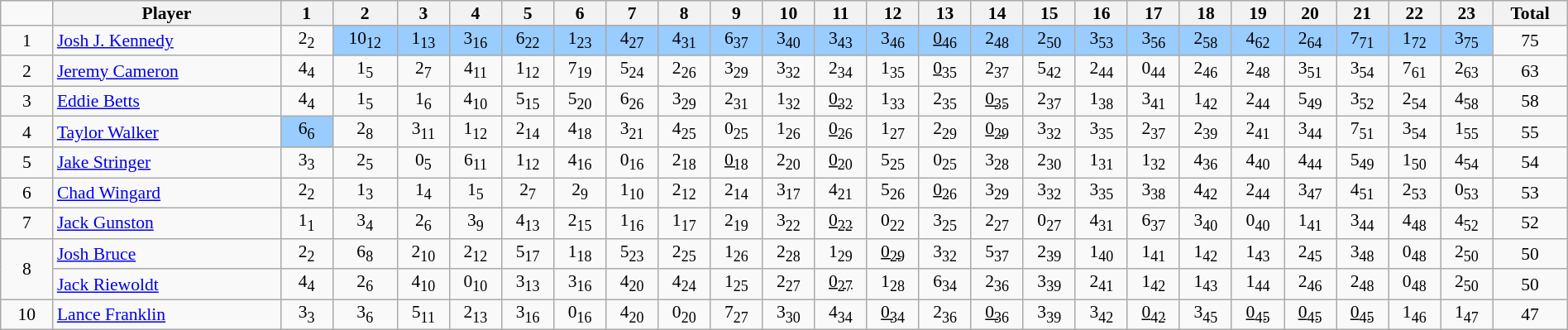<table class="wikitable nowraplinks" style="text-align:center; line-height: 90%; font-size:90%;" width=100%>
<tr>
<td width=20></td>
<th width=110 abbr="Position">Player</th>
<th width=20 abbr="Round 1">1</th>
<th width=20 abbr="Round 2">2</th>
<th width=20 abbr="Round 3">3</th>
<th width=20 abbr="Round 4">4</th>
<th width=20 abbr="Round 5">5</th>
<th width=20 abbr="Round 6">6</th>
<th width=20 abbr="Round 7">7</th>
<th width=20 abbr="Round 8">8</th>
<th width=20 abbr="Round 9">9</th>
<th width=20 abbr="Round 10">10</th>
<th width=20 abbr="Round 11">11</th>
<th width=20 abbr="Round 12">12</th>
<th width=20 abbr="Round 13">13</th>
<th width=20 abbr="Round 14">14</th>
<th width=20 abbr="Round 15">15</th>
<th width=20 abbr="Round 16">16</th>
<th width=20 abbr="Round 17">17</th>
<th width=20 abbr="Round 18">18</th>
<th width=20 abbr="Round 19">19</th>
<th width=20 abbr="Round 20">20</th>
<th width=20 abbr="Round 21">21</th>
<th width=20 abbr="Round 22">22</th>
<th width=20 abbr="Round 23">23</th>
<th width=20 abbr="Total">Total</th>
</tr>
<tr>
<td>1</td>
<td style="text-align:left;"><a href='#'>Josh J. Kennedy</a></td>
<td>2<sub>2</sub></td>
<td style="background:#99ccff;">10<sub>12</sub></td>
<td style="background:#99ccff;">1<sub>13</sub></td>
<td style="background:#99ccff;">3<sub>16</sub></td>
<td style="background:#99ccff;">6<sub>22</sub></td>
<td style="background:#99ccff;">1<sub>23</sub></td>
<td style="background:#99ccff;">4<sub>27</sub></td>
<td style="background:#99ccff;">4<sub>31</sub></td>
<td style="background:#99ccff;">6<sub>37</sub></td>
<td style="background:#99ccff;">3<sub>40</sub></td>
<td style="background:#99ccff;">3<sub>43</sub></td>
<td style="background:#99ccff;">3<sub>46</sub></td>
<td style="background:#99ccff;"><u>0<sub>46</sub></u></td>
<td style="background:#99ccff;">2<sub>48</sub></td>
<td style="background:#99ccff;">2<sub>50</sub></td>
<td style="background:#99ccff;">3<sub>53</sub></td>
<td style="background:#99ccff;">3<sub>56</sub></td>
<td style="background:#99ccff;">2<sub>58</sub></td>
<td style="background:#99ccff;">4<sub>62</sub></td>
<td style="background:#99ccff;">2<sub>64</sub></td>
<td style="background:#99ccff;">7<sub>71</sub></td>
<td style="background:#99ccff;">1<sub>72</sub></td>
<td style="background:#99ccff;">3<sub>75</sub></td>
<td>75</td>
</tr>
<tr>
<td>2</td>
<td style="text-align:left;"><a href='#'>Jeremy Cameron</a></td>
<td>4<sub>4</sub></td>
<td>1<sub>5</sub></td>
<td>2<sub>7</sub></td>
<td>4<sub>11</sub></td>
<td>1<sub>12</sub></td>
<td>7<sub>19</sub></td>
<td>5<sub>24</sub></td>
<td>2<sub>26</sub></td>
<td>3<sub>29</sub></td>
<td>3<sub>32</sub></td>
<td>2<sub>34</sub></td>
<td>1<sub>35</sub></td>
<td><u>0<sub>35</sub></u></td>
<td>2<sub>37</sub></td>
<td>5<sub>42</sub></td>
<td>2<sub>44</sub></td>
<td>0<sub>44</sub></td>
<td>2<sub>46</sub></td>
<td>2<sub>48</sub></td>
<td>3<sub>51</sub></td>
<td>3<sub>54</sub></td>
<td>7<sub>61</sub></td>
<td>2<sub>63</sub></td>
<td>63</td>
</tr>
<tr>
<td>3</td>
<td style="text-align:left;"><a href='#'>Eddie Betts</a></td>
<td>4<sub>4</sub></td>
<td>1<sub>5</sub></td>
<td>1<sub>6</sub></td>
<td>4<sub>10</sub></td>
<td>5<sub>15</sub></td>
<td>5<sub>20</sub></td>
<td>6<sub>26</sub></td>
<td>3<sub>29</sub></td>
<td>2<sub>31</sub></td>
<td>1<sub>32</sub></td>
<td><u>0<sub>32</sub></u></td>
<td>1<sub>33</sub></td>
<td>2<sub>35</sub></td>
<td><u>0<sub>35</sub></u></td>
<td>2<sub>37</sub></td>
<td>1<sub>38</sub></td>
<td>3<sub>41</sub></td>
<td>1<sub>42</sub></td>
<td>2<sub>44</sub></td>
<td>5<sub>49</sub></td>
<td>3<sub>52</sub></td>
<td>2<sub>54</sub></td>
<td>4<sub>58</sub></td>
<td>58</td>
</tr>
<tr>
<td>4</td>
<td style="text-align:left;"><a href='#'>Taylor Walker</a></td>
<td style="background:#99ccff;">6<sub>6</sub></td>
<td>2<sub>8</sub></td>
<td>3<sub>11</sub></td>
<td>1<sub>12</sub></td>
<td>2<sub>14</sub></td>
<td>4<sub>18</sub></td>
<td>3<sub>21</sub></td>
<td>4<sub>25</sub></td>
<td>0<sub>25</sub></td>
<td>1<sub>26</sub></td>
<td><u>0<sub>26</sub></u></td>
<td>1<sub>27</sub></td>
<td>2<sub>29</sub></td>
<td><u>0<sub>29</sub></u></td>
<td>3<sub>32</sub></td>
<td>3<sub>35</sub></td>
<td>2<sub>37</sub></td>
<td>2<sub>39</sub></td>
<td>2<sub>41</sub></td>
<td>3<sub>44</sub></td>
<td>7<sub>51</sub></td>
<td>3<sub>54</sub></td>
<td>1<sub>55</sub></td>
<td>55</td>
</tr>
<tr>
<td>5</td>
<td style="text-align:left;"><a href='#'>Jake Stringer</a></td>
<td>3<sub>3</sub></td>
<td>2<sub>5</sub></td>
<td>0<sub>5</sub></td>
<td>6<sub>11</sub></td>
<td>1<sub>12</sub></td>
<td>4<sub>16</sub></td>
<td>0<sub>16</sub></td>
<td>2<sub>18</sub></td>
<td><u>0<sub>18</sub></u></td>
<td>2<sub>20</sub></td>
<td><u>0<sub>20</sub></u></td>
<td>5<sub>25</sub></td>
<td>0<sub>25</sub></td>
<td>3<sub>28</sub></td>
<td>2<sub>30</sub></td>
<td>1<sub>31</sub></td>
<td>1<sub>32</sub></td>
<td>4<sub>36</sub></td>
<td>4<sub>40</sub></td>
<td>4<sub>44</sub></td>
<td>5<sub>49</sub></td>
<td>1<sub>50</sub></td>
<td>4<sub>54</sub></td>
<td>54</td>
</tr>
<tr>
<td>6</td>
<td style="text-align:left;"><a href='#'>Chad Wingard</a></td>
<td>2<sub>2</sub></td>
<td>1<sub>3</sub></td>
<td>1<sub>4</sub></td>
<td>1<sub>5</sub></td>
<td>2<sub>7</sub></td>
<td>2<sub>9</sub></td>
<td>1<sub>10</sub></td>
<td>2<sub>12</sub></td>
<td>2<sub>14</sub></td>
<td>3<sub>17</sub></td>
<td>4<sub>21</sub></td>
<td>5<sub>26</sub></td>
<td><u>0<sub>26</sub></u></td>
<td>3<sub>29</sub></td>
<td>3<sub>32</sub></td>
<td>3<sub>35</sub></td>
<td>3<sub>38</sub></td>
<td>4<sub>42</sub></td>
<td>2<sub>44</sub></td>
<td>3<sub>47</sub></td>
<td>4<sub>51</sub></td>
<td>2<sub>53</sub></td>
<td>0<sub>53</sub></td>
<td>53</td>
</tr>
<tr>
<td>7</td>
<td style="text-align:left;"><a href='#'>Jack Gunston</a></td>
<td>1<sub>1</sub></td>
<td>3<sub>4</sub></td>
<td>2<sub>6</sub></td>
<td>3<sub>9</sub></td>
<td>4<sub>13</sub></td>
<td>2<sub>15</sub></td>
<td>1<sub>16</sub></td>
<td>1<sub>17</sub></td>
<td>2<sub>19</sub></td>
<td>3<sub>22</sub></td>
<td><u>0<sub>22</sub></u></td>
<td>0<sub>22</sub></td>
<td>3<sub>25</sub></td>
<td>2<sub>27</sub></td>
<td>0<sub>27</sub></td>
<td>4<sub>31</sub></td>
<td>6<sub>37</sub></td>
<td>3<sub>40</sub></td>
<td>0<sub>40</sub></td>
<td>1<sub>41</sub></td>
<td>3<sub>44</sub></td>
<td>4<sub>48</sub></td>
<td>4<sub>52</sub></td>
<td>52</td>
</tr>
<tr>
<td rowspan="2">8</td>
<td style="text-align:left;"><a href='#'>Josh Bruce</a></td>
<td>2<sub>2</sub></td>
<td>6<sub>8</sub></td>
<td>2<sub>10</sub></td>
<td>2<sub>12</sub></td>
<td>5<sub>17</sub></td>
<td>1<sub>18</sub></td>
<td>5<sub>23</sub></td>
<td>2<sub>25</sub></td>
<td>1<sub>26</sub></td>
<td>2<sub>28</sub></td>
<td>1<sub>29</sub></td>
<td><u>0<sub>29</sub></u></td>
<td>3<sub>32</sub></td>
<td>5<sub>37</sub></td>
<td>2<sub>39</sub></td>
<td>1<sub>40</sub></td>
<td>1<sub>41</sub></td>
<td>1<sub>42</sub></td>
<td>1<sub>43</sub></td>
<td>2<sub>45</sub></td>
<td>3<sub>48</sub></td>
<td>0<sub>48</sub></td>
<td>2<sub>50</sub></td>
<td>50</td>
</tr>
<tr>
<td style="text-align:left;"><a href='#'>Jack Riewoldt</a></td>
<td>4<sub>4</sub></td>
<td>2<sub>6</sub></td>
<td>4<sub>10</sub></td>
<td>0<sub>10</sub></td>
<td>3<sub>13</sub></td>
<td>3<sub>16</sub></td>
<td>4<sub>20</sub></td>
<td>4<sub>24</sub></td>
<td>1<sub>25</sub></td>
<td>2<sub>27</sub></td>
<td><u>0<sub>27</sub></u></td>
<td>1<sub>28</sub></td>
<td>6<sub>34</sub></td>
<td>2<sub>36</sub></td>
<td>3<sub>39</sub></td>
<td>2<sub>41</sub></td>
<td>1<sub>42</sub></td>
<td>1<sub>43</sub></td>
<td>1<sub>44</sub></td>
<td>2<sub>46</sub></td>
<td>2<sub>48</sub></td>
<td>0<sub>48</sub></td>
<td>2<sub>50</sub></td>
<td>50</td>
</tr>
<tr>
<td>10</td>
<td style="text-align:left;"><a href='#'>Lance Franklin</a></td>
<td>3<sub>3</sub></td>
<td>3<sub>6</sub></td>
<td>5<sub>11</sub></td>
<td>2<sub>13</sub></td>
<td>3<sub>16</sub></td>
<td>0<sub>16</sub></td>
<td>4<sub>20</sub></td>
<td>0<sub>20</sub></td>
<td>7<sub>27</sub></td>
<td>3<sub>30</sub></td>
<td>4<sub>34</sub></td>
<td><u>0<sub>34</sub></u></td>
<td>2<sub>36</sub></td>
<td><u>0<sub>36</sub></u></td>
<td>3<sub>39</sub></td>
<td>3<sub>42</sub></td>
<td><u>0<sub>42</sub></u></td>
<td>3<sub>45</sub></td>
<td><u>0<sub>45</sub></u></td>
<td><u>0<sub>45</sub></u></td>
<td><u>0<sub>45</sub></u></td>
<td>1<sub>46</sub></td>
<td>1<sub>47</sub></td>
<td>47</td>
</tr>
</table>
